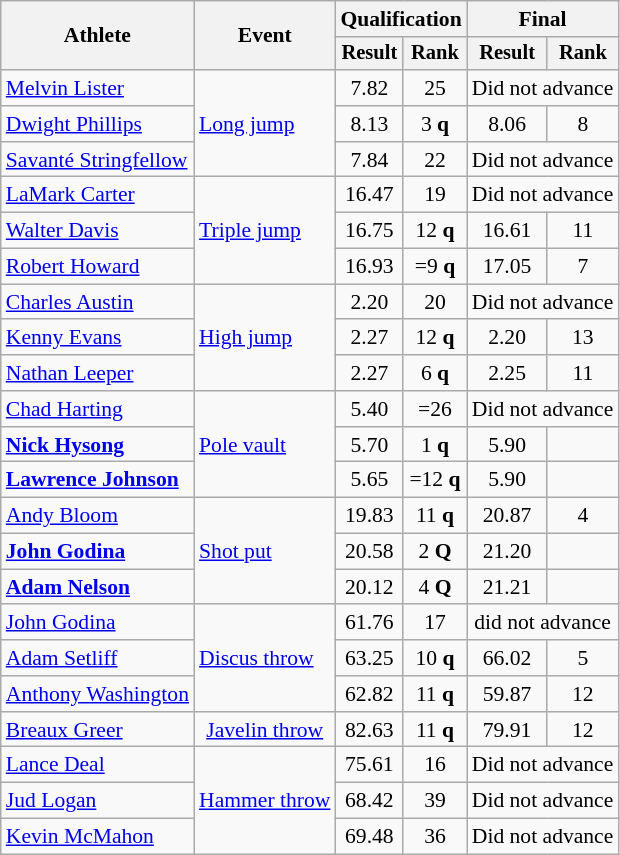<table class=wikitable style=font-size:90%;text-align:center>
<tr>
<th rowspan=2>Athlete</th>
<th rowspan=2>Event</th>
<th colspan=2>Qualification</th>
<th colspan=2>Final</th>
</tr>
<tr style=font-size:95%>
<th>Result</th>
<th>Rank</th>
<th>Result</th>
<th>Rank</th>
</tr>
<tr>
<td align=left><a href='#'>Melvin Lister</a></td>
<td align=left rowspan=3><a href='#'>Long jump</a></td>
<td>7.82</td>
<td>25</td>
<td colspan=2>Did not advance</td>
</tr>
<tr>
<td align=left><a href='#'>Dwight Phillips</a></td>
<td>8.13</td>
<td>3 <strong>q</strong></td>
<td>8.06</td>
<td>8</td>
</tr>
<tr>
<td align=left><a href='#'>Savanté Stringfellow</a></td>
<td>7.84</td>
<td>22</td>
<td colspan=2>Did not advance</td>
</tr>
<tr>
<td align=left><a href='#'>LaMark Carter</a></td>
<td align=left rowspan=3><a href='#'>Triple jump</a></td>
<td>16.47</td>
<td>19</td>
<td colspan=2>Did not advance</td>
</tr>
<tr>
<td align=left><a href='#'>Walter Davis</a></td>
<td>16.75</td>
<td>12 <strong>q</strong></td>
<td>16.61</td>
<td>11</td>
</tr>
<tr>
<td align=left><a href='#'>Robert Howard</a></td>
<td>16.93</td>
<td>=9 <strong>q</strong></td>
<td>17.05</td>
<td>7</td>
</tr>
<tr>
<td align=left><a href='#'>Charles Austin</a></td>
<td align=left rowspan=3><a href='#'>High jump</a></td>
<td>2.20</td>
<td>20</td>
<td colspan=2>Did not advance</td>
</tr>
<tr>
<td align=left><a href='#'>Kenny Evans</a></td>
<td>2.27</td>
<td>12 <strong>q</strong></td>
<td>2.20</td>
<td>13</td>
</tr>
<tr>
<td align=left><a href='#'>Nathan Leeper</a></td>
<td>2.27</td>
<td>6 <strong>q</strong></td>
<td>2.25</td>
<td>11</td>
</tr>
<tr>
<td align=left><a href='#'>Chad Harting</a></td>
<td align=left rowspan=3><a href='#'>Pole vault</a></td>
<td>5.40</td>
<td>=26</td>
<td colspan=2>Did not advance</td>
</tr>
<tr>
<td align=left><strong><a href='#'>Nick Hysong</a></strong></td>
<td>5.70</td>
<td>1 <strong>q</strong></td>
<td>5.90</td>
<td></td>
</tr>
<tr>
<td align=left><strong><a href='#'>Lawrence Johnson</a></strong></td>
<td>5.65</td>
<td>=12 <strong>q</strong></td>
<td>5.90</td>
<td></td>
</tr>
<tr>
<td align=left><a href='#'>Andy Bloom</a></td>
<td align=left rowspan=3><a href='#'>Shot put</a></td>
<td>19.83</td>
<td>11 <strong>q</strong></td>
<td>20.87</td>
<td>4</td>
</tr>
<tr>
<td align=left><strong><a href='#'>John Godina</a></strong></td>
<td>20.58</td>
<td>2 <strong>Q</strong></td>
<td>21.20</td>
<td></td>
</tr>
<tr>
<td align=left><strong><a href='#'>Adam Nelson</a></strong></td>
<td>20.12</td>
<td>4 <strong>Q</strong></td>
<td>21.21</td>
<td></td>
</tr>
<tr>
<td align=left><a href='#'>John Godina</a></td>
<td align=left rowspan=3><a href='#'>Discus throw</a></td>
<td>61.76</td>
<td>17</td>
<td align="center" colspan="2">did not advance</td>
</tr>
<tr>
<td align=left><a href='#'>Adam Setliff</a></td>
<td>63.25</td>
<td>10 <strong>q</strong></td>
<td>66.02</td>
<td>5</td>
</tr>
<tr>
<td align=left><a href='#'>Anthony Washington</a></td>
<td>62.82</td>
<td>11 <strong>q</strong></td>
<td>59.87</td>
<td>12</td>
</tr>
<tr>
<td align=left><a href='#'>Breaux Greer</a></td>
<td align=let><a href='#'>Javelin throw</a></td>
<td>82.63</td>
<td>11 <strong>q</strong></td>
<td>79.91</td>
<td>12</td>
</tr>
<tr>
<td align=left><a href='#'>Lance Deal</a></td>
<td align=left rowspan=3><a href='#'>Hammer throw</a></td>
<td>75.61</td>
<td>16</td>
<td colspan=2>Did not advance</td>
</tr>
<tr>
<td align=left><a href='#'>Jud Logan</a></td>
<td>68.42</td>
<td>39</td>
<td colspan=2>Did not advance</td>
</tr>
<tr>
<td align=left><a href='#'>Kevin McMahon</a></td>
<td>69.48</td>
<td>36</td>
<td colspan=2>Did not advance</td>
</tr>
</table>
